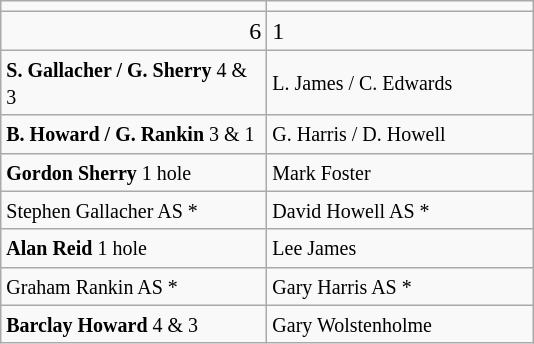<table class="wikitable">
<tr>
<td align="center" width="170"></td>
<td align="center" width="170"></td>
</tr>
<tr>
<td align="right">6</td>
<td>1</td>
</tr>
<tr>
<td><small><strong>S. Gallacher / G. Sherry</strong> 4 & 3</small></td>
<td><small>L. James / C. Edwards</small></td>
</tr>
<tr>
<td><small><strong>B. Howard / G. Rankin</strong> 3 & 1</small></td>
<td><small>G. Harris / D. Howell</small></td>
</tr>
<tr>
<td><small><strong>Gordon Sherry</strong> 1 hole</small></td>
<td><small>Mark Foster</small></td>
</tr>
<tr>
<td><small>Stephen Gallacher AS *</small></td>
<td><small>David Howell AS *</small></td>
</tr>
<tr>
<td><small><strong>Alan Reid</strong> 1 hole</small></td>
<td><small>Lee James</small></td>
</tr>
<tr>
<td><small>Graham Rankin AS *</small></td>
<td><small>Gary Harris AS *</small></td>
</tr>
<tr>
<td><small><strong>Barclay Howard</strong> 4 & 3</small></td>
<td><small>Gary Wolstenholme</small></td>
</tr>
</table>
